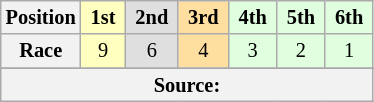<table class="wikitable" style="font-size: 85%; text-align:center">
<tr>
<th>Position</th>
<th style="background-color:#ffffbf"> 1st </th>
<th style="background-color:#dfdfdf"> 2nd </th>
<th style="background-color:#ffdf9f"> 3rd </th>
<th style="background-color:#dfffdf"> 4th </th>
<th style="background-color:#dfffdf"> 5th </th>
<th style="background-color:#dfffdf"> 6th </th>
</tr>
<tr>
<th>Race</th>
<td style="background-color:#ffffbf">9</td>
<td style="background-color:#dfdfdf">6</td>
<td style="background-color:#ffdf9f">4</td>
<td style="background-color:#dfffdf">3</td>
<td style="background-color:#dfffdf">2</td>
<td style="background-color:#dfffdf">1</td>
</tr>
<tr>
</tr>
<tr class="sortbottom">
<th colspan="7">Source:</th>
</tr>
</table>
